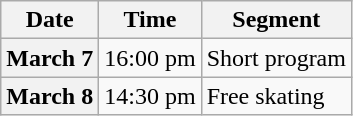<table class="wikitable unsortable">
<tr>
<th scope="col">Date</th>
<th scope="col">Time</th>
<th scope="col">Segment</th>
</tr>
<tr>
<th>March 7</th>
<td>16:00 pm</td>
<td>Short program</td>
</tr>
<tr>
<th>March 8</th>
<td>14:30 pm</td>
<td>Free skating</td>
</tr>
</table>
